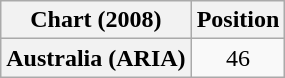<table class="wikitable plainrowheaders" style="text-align:center">
<tr>
<th scope="col">Chart (2008)</th>
<th scope="col">Position</th>
</tr>
<tr>
<th scope="row">Australia (ARIA)</th>
<td>46</td>
</tr>
</table>
